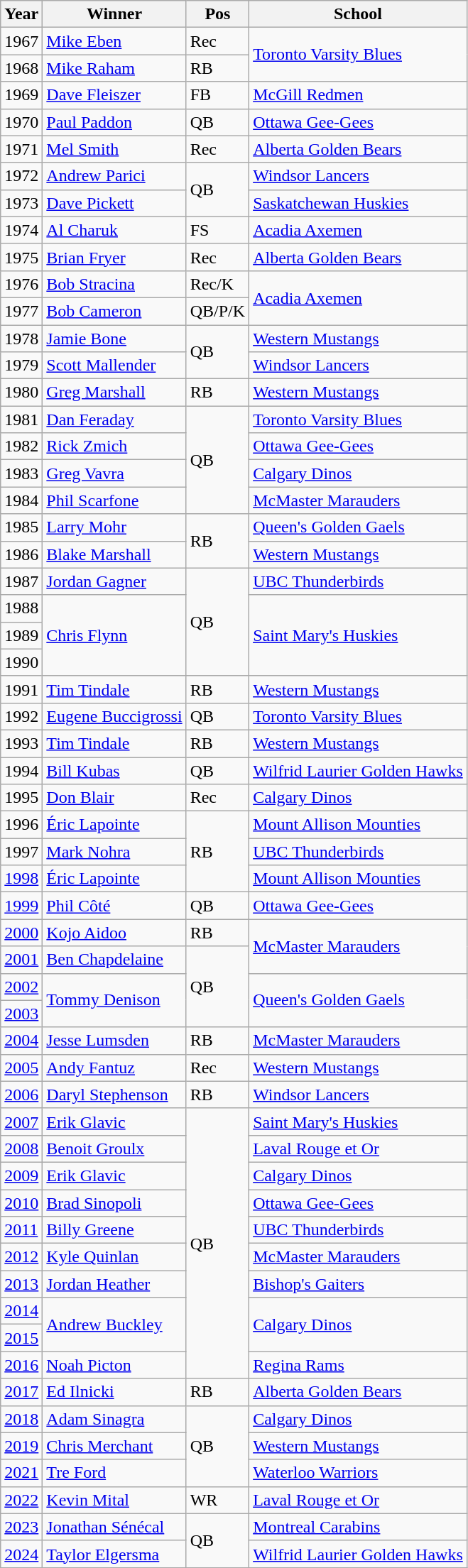<table class="wikitable">
<tr>
<th>Year</th>
<th>Winner</th>
<th>Pos</th>
<th>School</th>
</tr>
<tr>
<td>1967</td>
<td><a href='#'>Mike Eben</a></td>
<td>Rec</td>
<td rowspan=2><a href='#'>Toronto Varsity Blues</a></td>
</tr>
<tr>
<td>1968</td>
<td><a href='#'>Mike Raham</a></td>
<td>RB</td>
</tr>
<tr>
<td>1969</td>
<td><a href='#'>Dave Fleiszer</a></td>
<td>FB</td>
<td><a href='#'>McGill Redmen</a></td>
</tr>
<tr>
<td>1970</td>
<td><a href='#'>Paul Paddon</a></td>
<td>QB</td>
<td><a href='#'>Ottawa Gee-Gees</a></td>
</tr>
<tr>
<td>1971</td>
<td><a href='#'>Mel Smith</a></td>
<td>Rec</td>
<td><a href='#'>Alberta Golden Bears</a></td>
</tr>
<tr>
<td>1972</td>
<td><a href='#'>Andrew Parici</a></td>
<td rowspan=2>QB</td>
<td><a href='#'>Windsor Lancers</a></td>
</tr>
<tr>
<td>1973</td>
<td><a href='#'>Dave Pickett</a></td>
<td><a href='#'>Saskatchewan Huskies</a></td>
</tr>
<tr>
<td>1974</td>
<td><a href='#'>Al Charuk</a></td>
<td>FS</td>
<td><a href='#'>Acadia Axemen</a></td>
</tr>
<tr>
<td>1975</td>
<td><a href='#'>Brian Fryer</a></td>
<td>Rec</td>
<td><a href='#'>Alberta Golden Bears</a></td>
</tr>
<tr>
<td>1976</td>
<td><a href='#'>Bob Stracina</a></td>
<td>Rec/K</td>
<td rowspan=2><a href='#'>Acadia Axemen</a></td>
</tr>
<tr>
<td>1977</td>
<td><a href='#'>Bob Cameron</a></td>
<td>QB/P/K</td>
</tr>
<tr>
<td>1978</td>
<td><a href='#'>Jamie Bone</a></td>
<td rowspan=2>QB</td>
<td><a href='#'>Western Mustangs</a></td>
</tr>
<tr>
<td>1979</td>
<td><a href='#'>Scott Mallender</a></td>
<td><a href='#'>Windsor Lancers</a></td>
</tr>
<tr>
<td>1980</td>
<td><a href='#'>Greg Marshall</a></td>
<td>RB</td>
<td><a href='#'>Western Mustangs</a></td>
</tr>
<tr>
<td>1981</td>
<td><a href='#'>Dan Feraday</a></td>
<td rowspan=4>QB</td>
<td><a href='#'>Toronto Varsity Blues</a></td>
</tr>
<tr>
<td>1982</td>
<td><a href='#'>Rick Zmich</a></td>
<td><a href='#'>Ottawa Gee-Gees</a></td>
</tr>
<tr>
<td>1983</td>
<td><a href='#'>Greg Vavra</a></td>
<td><a href='#'>Calgary Dinos</a></td>
</tr>
<tr>
<td>1984</td>
<td><a href='#'>Phil Scarfone</a></td>
<td><a href='#'>McMaster Marauders</a></td>
</tr>
<tr>
<td>1985</td>
<td><a href='#'>Larry Mohr</a></td>
<td rowspan=2>RB</td>
<td><a href='#'>Queen's Golden Gaels</a></td>
</tr>
<tr>
<td>1986</td>
<td><a href='#'>Blake Marshall</a></td>
<td><a href='#'>Western Mustangs</a></td>
</tr>
<tr>
<td>1987</td>
<td><a href='#'>Jordan Gagner</a></td>
<td rowspan=4>QB</td>
<td><a href='#'>UBC Thunderbirds</a></td>
</tr>
<tr>
<td>1988</td>
<td rowspan=3><a href='#'>Chris Flynn</a></td>
<td rowspan=3><a href='#'>Saint Mary's Huskies</a></td>
</tr>
<tr>
<td>1989</td>
</tr>
<tr>
<td>1990</td>
</tr>
<tr>
<td>1991</td>
<td><a href='#'>Tim Tindale</a></td>
<td>RB</td>
<td><a href='#'>Western Mustangs</a></td>
</tr>
<tr>
<td>1992</td>
<td><a href='#'>Eugene Buccigrossi</a></td>
<td>QB</td>
<td><a href='#'>Toronto Varsity Blues</a></td>
</tr>
<tr>
<td>1993</td>
<td><a href='#'>Tim Tindale</a></td>
<td>RB</td>
<td><a href='#'>Western Mustangs</a></td>
</tr>
<tr>
<td>1994</td>
<td><a href='#'>Bill Kubas</a></td>
<td>QB</td>
<td><a href='#'>Wilfrid Laurier Golden Hawks</a></td>
</tr>
<tr>
<td>1995</td>
<td><a href='#'>Don Blair</a></td>
<td>Rec</td>
<td><a href='#'>Calgary Dinos</a></td>
</tr>
<tr>
<td>1996</td>
<td><a href='#'>Éric Lapointe</a></td>
<td rowspan=3>RB</td>
<td><a href='#'>Mount Allison Mounties</a></td>
</tr>
<tr>
<td>1997</td>
<td><a href='#'>Mark Nohra</a></td>
<td><a href='#'>UBC Thunderbirds</a></td>
</tr>
<tr>
<td><a href='#'>1998</a></td>
<td><a href='#'>Éric Lapointe</a></td>
<td><a href='#'>Mount Allison Mounties</a></td>
</tr>
<tr>
<td><a href='#'>1999</a></td>
<td><a href='#'>Phil Côté</a></td>
<td>QB</td>
<td><a href='#'>Ottawa Gee-Gees</a></td>
</tr>
<tr>
<td><a href='#'>2000</a></td>
<td><a href='#'>Kojo Aidoo</a></td>
<td>RB</td>
<td rowspan=2><a href='#'>McMaster Marauders</a></td>
</tr>
<tr>
<td><a href='#'>2001</a></td>
<td><a href='#'>Ben Chapdelaine</a></td>
<td rowspan=3>QB</td>
</tr>
<tr>
<td><a href='#'>2002</a></td>
<td rowspan=2><a href='#'>Tommy Denison</a></td>
<td rowspan=2><a href='#'>Queen's Golden Gaels</a></td>
</tr>
<tr>
<td><a href='#'>2003</a></td>
</tr>
<tr>
<td><a href='#'>2004</a></td>
<td><a href='#'>Jesse Lumsden</a></td>
<td>RB</td>
<td><a href='#'>McMaster Marauders</a></td>
</tr>
<tr>
<td><a href='#'>2005</a></td>
<td><a href='#'>Andy Fantuz</a></td>
<td>Rec</td>
<td><a href='#'>Western Mustangs</a></td>
</tr>
<tr>
<td><a href='#'>2006</a></td>
<td><a href='#'>Daryl Stephenson</a></td>
<td>RB</td>
<td><a href='#'>Windsor Lancers</a></td>
</tr>
<tr>
<td><a href='#'>2007</a></td>
<td><a href='#'>Erik Glavic</a></td>
<td rowspan=10>QB</td>
<td><a href='#'>Saint Mary's Huskies</a></td>
</tr>
<tr>
<td><a href='#'>2008</a></td>
<td><a href='#'>Benoit Groulx</a></td>
<td><a href='#'>Laval Rouge et Or</a></td>
</tr>
<tr>
<td><a href='#'>2009</a></td>
<td><a href='#'>Erik Glavic</a></td>
<td><a href='#'>Calgary Dinos</a></td>
</tr>
<tr>
<td><a href='#'>2010</a></td>
<td><a href='#'>Brad Sinopoli</a></td>
<td><a href='#'>Ottawa Gee-Gees</a></td>
</tr>
<tr>
<td><a href='#'>2011</a></td>
<td><a href='#'>Billy Greene</a></td>
<td><a href='#'>UBC Thunderbirds</a></td>
</tr>
<tr>
<td><a href='#'>2012</a></td>
<td><a href='#'>Kyle Quinlan</a></td>
<td><a href='#'>McMaster Marauders</a></td>
</tr>
<tr>
<td><a href='#'>2013</a></td>
<td><a href='#'>Jordan Heather</a></td>
<td><a href='#'>Bishop's Gaiters</a></td>
</tr>
<tr>
<td><a href='#'>2014</a></td>
<td rowspan=2><a href='#'>Andrew Buckley</a></td>
<td rowspan=2><a href='#'>Calgary Dinos</a></td>
</tr>
<tr>
<td><a href='#'>2015</a></td>
</tr>
<tr>
<td><a href='#'>2016</a></td>
<td><a href='#'>Noah Picton</a></td>
<td><a href='#'>Regina Rams</a></td>
</tr>
<tr>
<td><a href='#'>2017</a></td>
<td><a href='#'>Ed Ilnicki</a></td>
<td>RB</td>
<td><a href='#'>Alberta Golden Bears</a></td>
</tr>
<tr>
<td><a href='#'>2018</a></td>
<td><a href='#'>Adam Sinagra</a></td>
<td rowspan=3>QB</td>
<td><a href='#'>Calgary Dinos</a></td>
</tr>
<tr>
<td><a href='#'>2019</a></td>
<td><a href='#'>Chris Merchant</a></td>
<td><a href='#'>Western Mustangs</a></td>
</tr>
<tr>
<td><a href='#'>2021</a></td>
<td><a href='#'>Tre Ford</a></td>
<td><a href='#'>Waterloo Warriors</a></td>
</tr>
<tr>
<td><a href='#'>2022</a></td>
<td><a href='#'>Kevin Mital</a></td>
<td>WR</td>
<td><a href='#'>Laval Rouge et Or</a></td>
</tr>
<tr>
<td><a href='#'>2023</a></td>
<td><a href='#'>Jonathan Sénécal</a></td>
<td rowspan=3>QB</td>
<td><a href='#'>Montreal Carabins</a></td>
</tr>
<tr>
<td><a href='#'>2024</a></td>
<td><a href='#'>Taylor Elgersma</a></td>
<td><a href='#'>Wilfrid Laurier Golden Hawks</a><br></td>
</tr>
</table>
